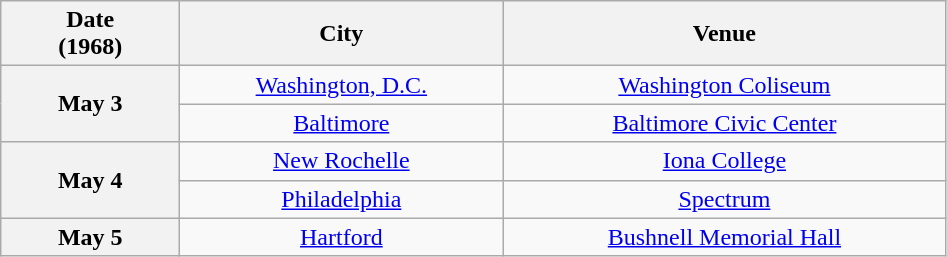<table class="wikitable plainrowheaders" style="text-align:center;">
<tr>
<th scope="col" style="width:7em;">Date<br>(1968)</th>
<th scope="col" style="width:13em;">City</th>
<th scope="col" style="width:18em;">Venue</th>
</tr>
<tr>
<th scope="row" rowspan="2">May 3</th>
<td><a href='#'>Washington, D.C.</a></td>
<td><a href='#'>Washington Coliseum</a></td>
</tr>
<tr>
<td><a href='#'>Baltimore</a></td>
<td><a href='#'>Baltimore Civic Center</a></td>
</tr>
<tr>
<th scope="row" rowspan="2">May 4</th>
<td><a href='#'>New Rochelle</a></td>
<td><a href='#'>Iona College</a></td>
</tr>
<tr>
<td><a href='#'>Philadelphia</a></td>
<td><a href='#'>Spectrum</a></td>
</tr>
<tr>
<th scope="row">May 5</th>
<td><a href='#'>Hartford</a></td>
<td><a href='#'>Bushnell Memorial Hall</a></td>
</tr>
</table>
